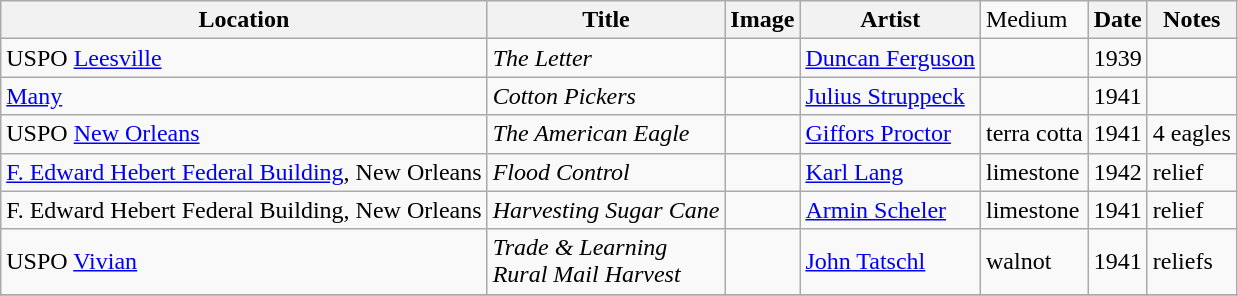<table class="wikitable sortable">
<tr>
<th>Location</th>
<th>Title</th>
<th>Image</th>
<th>Artist</th>
<td>Medium</td>
<th>Date</th>
<th>Notes</th>
</tr>
<tr>
<td>USPO <a href='#'>Leesville</a></td>
<td><em>The Letter</em></td>
<td></td>
<td><a href='#'>Duncan Ferguson</a></td>
<td></td>
<td>1939</td>
<td></td>
</tr>
<tr>
<td><a href='#'>Many</a></td>
<td><em>Cotton Pickers</em></td>
<td></td>
<td><a href='#'>Julius Struppeck</a></td>
<td></td>
<td>1941</td>
<td></td>
</tr>
<tr>
<td>USPO <a href='#'>New Orleans</a></td>
<td><em>The American Eagle</em></td>
<td></td>
<td><a href='#'>Giffors Proctor</a></td>
<td>terra cotta</td>
<td>1941</td>
<td>4 eagles</td>
</tr>
<tr>
<td><a href='#'>F. Edward Hebert Federal Building</a>, New Orleans</td>
<td><em>Flood Control</em></td>
<td></td>
<td><a href='#'>Karl Lang</a></td>
<td>limestone</td>
<td>1942</td>
<td>relief</td>
</tr>
<tr>
<td>F. Edward Hebert Federal Building, New Orleans</td>
<td><em>Harvesting Sugar Cane</em></td>
<td></td>
<td><a href='#'>Armin Scheler</a></td>
<td>limestone</td>
<td>1941</td>
<td>relief</td>
</tr>
<tr>
<td>USPO <a href='#'>Vivian</a></td>
<td><em>Trade & Learning</em><br><em>Rural Mail</em> <em>Harvest</em></td>
<td></td>
<td><a href='#'>John Tatschl</a></td>
<td>walnot</td>
<td>1941</td>
<td>reliefs</td>
</tr>
<tr>
</tr>
</table>
